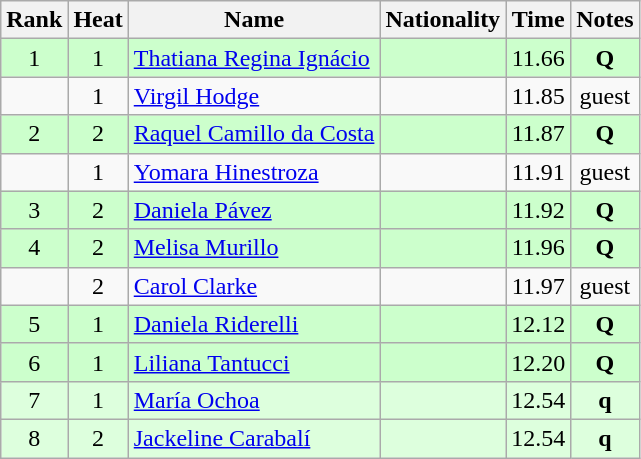<table class="wikitable sortable" style="text-align:center">
<tr>
<th>Rank</th>
<th>Heat</th>
<th>Name</th>
<th>Nationality</th>
<th>Time</th>
<th>Notes</th>
</tr>
<tr bgcolor=ccffcc>
<td align=center>1</td>
<td align=center>1</td>
<td align=left><a href='#'>Thatiana Regina Ignácio</a></td>
<td align=left></td>
<td>11.66</td>
<td><strong>Q</strong></td>
</tr>
<tr>
<td align=center></td>
<td align=center>1</td>
<td align=left><a href='#'>Virgil Hodge</a></td>
<td align=left></td>
<td>11.85</td>
<td>guest</td>
</tr>
<tr bgcolor=ccffcc>
<td align=center>2</td>
<td align=center>2</td>
<td align=left><a href='#'>Raquel Camillo da Costa</a></td>
<td align=left></td>
<td>11.87</td>
<td><strong>Q</strong></td>
</tr>
<tr>
<td align=center></td>
<td align=center>1</td>
<td align=left><a href='#'>Yomara Hinestroza</a></td>
<td align=left></td>
<td>11.91</td>
<td>guest</td>
</tr>
<tr bgcolor=ccffcc>
<td align=center>3</td>
<td align=center>2</td>
<td align=left><a href='#'>Daniela Pávez</a></td>
<td align=left></td>
<td>11.92</td>
<td><strong>Q</strong></td>
</tr>
<tr bgcolor=ccffcc>
<td align=center>4</td>
<td align=center>2</td>
<td align=left><a href='#'>Melisa Murillo</a></td>
<td align=left></td>
<td>11.96</td>
<td><strong>Q</strong></td>
</tr>
<tr>
<td align=center></td>
<td align=center>2</td>
<td align=left><a href='#'>Carol Clarke</a></td>
<td align=left></td>
<td>11.97</td>
<td>guest</td>
</tr>
<tr bgcolor=ccffcc>
<td align=center>5</td>
<td align=center>1</td>
<td align=left><a href='#'>Daniela Riderelli</a></td>
<td align=left></td>
<td>12.12</td>
<td><strong>Q</strong></td>
</tr>
<tr bgcolor=ccffcc>
<td align=center>6</td>
<td align=center>1</td>
<td align=left><a href='#'>Liliana Tantucci</a></td>
<td align=left></td>
<td>12.20</td>
<td><strong>Q</strong></td>
</tr>
<tr bgcolor=ddffdd>
<td align=center>7</td>
<td align=center>1</td>
<td align=left><a href='#'>María Ochoa</a></td>
<td align=left></td>
<td>12.54</td>
<td><strong>q</strong></td>
</tr>
<tr bgcolor=ddffdd>
<td align=center>8</td>
<td align=center>2</td>
<td align=left><a href='#'>Jackeline Carabalí</a></td>
<td align=left></td>
<td>12.54</td>
<td><strong>q</strong></td>
</tr>
</table>
